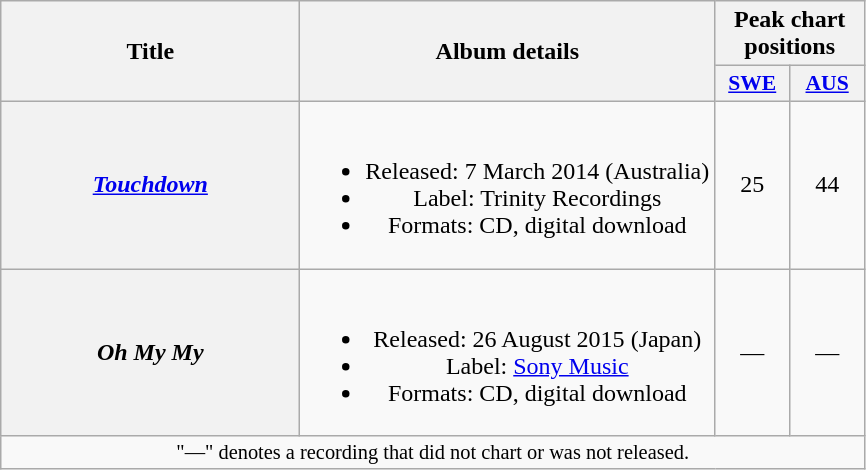<table class="wikitable plainrowheaders" style="text-align:center;">
<tr>
<th scope="col" rowspan="2" style="width:12em;">Title</th>
<th scope="col" rowspan="2">Album details</th>
<th scope="col" colspan="2">Peak chart positions</th>
</tr>
<tr>
<th scope="col" style="width:3em;font-size:90%;"><a href='#'>SWE</a><br></th>
<th scope="col" style="width:3em;font-size:90%;"><a href='#'>AUS</a><br></th>
</tr>
<tr>
<th scope="row"><em><a href='#'>Touchdown</a></em></th>
<td><br><ul><li>Released: 7 March 2014 <span>(Australia)</span></li><li>Label: Trinity Recordings</li><li>Formats: CD, digital download</li></ul></td>
<td>25</td>
<td>44</td>
</tr>
<tr>
<th scope="row"><em>Oh My My</em></th>
<td><br><ul><li>Released: 26 August 2015 <span>(Japan)</span></li><li>Label: <a href='#'>Sony Music</a></li><li>Formats: CD, digital download</li></ul></td>
<td>—</td>
<td>—</td>
</tr>
<tr>
<td colspan="4" style="font-size:85%">"—" denotes a recording that did not chart or was not released.</td>
</tr>
</table>
